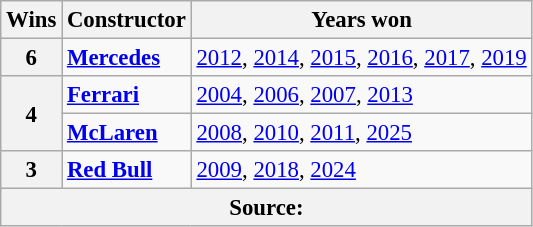<table class="wikitable" style="font-size: 95%;">
<tr>
<th>Wins</th>
<th>Constructor</th>
<th>Years won</th>
</tr>
<tr>
<th>6</th>
<td> <strong><a href='#'>Mercedes</a></strong></td>
<td><a href='#'>2012</a>, <a href='#'>2014</a>, <a href='#'>2015</a>, <a href='#'>2016</a>, <a href='#'>2017</a>, <a href='#'>2019</a></td>
</tr>
<tr>
<th rowspan="2">4</th>
<td> <strong><a href='#'>Ferrari</a></strong></td>
<td><a href='#'>2004</a>, <a href='#'>2006</a>, <a href='#'>2007</a>, <a href='#'>2013</a></td>
</tr>
<tr>
<td> <strong><a href='#'>McLaren</a></strong></td>
<td><a href='#'>2008</a>, <a href='#'>2010</a>, <a href='#'>2011</a>, <a href='#'>2025</a></td>
</tr>
<tr>
<th>3</th>
<td> <strong><a href='#'>Red Bull</a></strong></td>
<td><a href='#'>2009</a>, <a href='#'>2018</a>, <a href='#'>2024</a></td>
</tr>
<tr>
<th colspan=3>Source:</th>
</tr>
</table>
